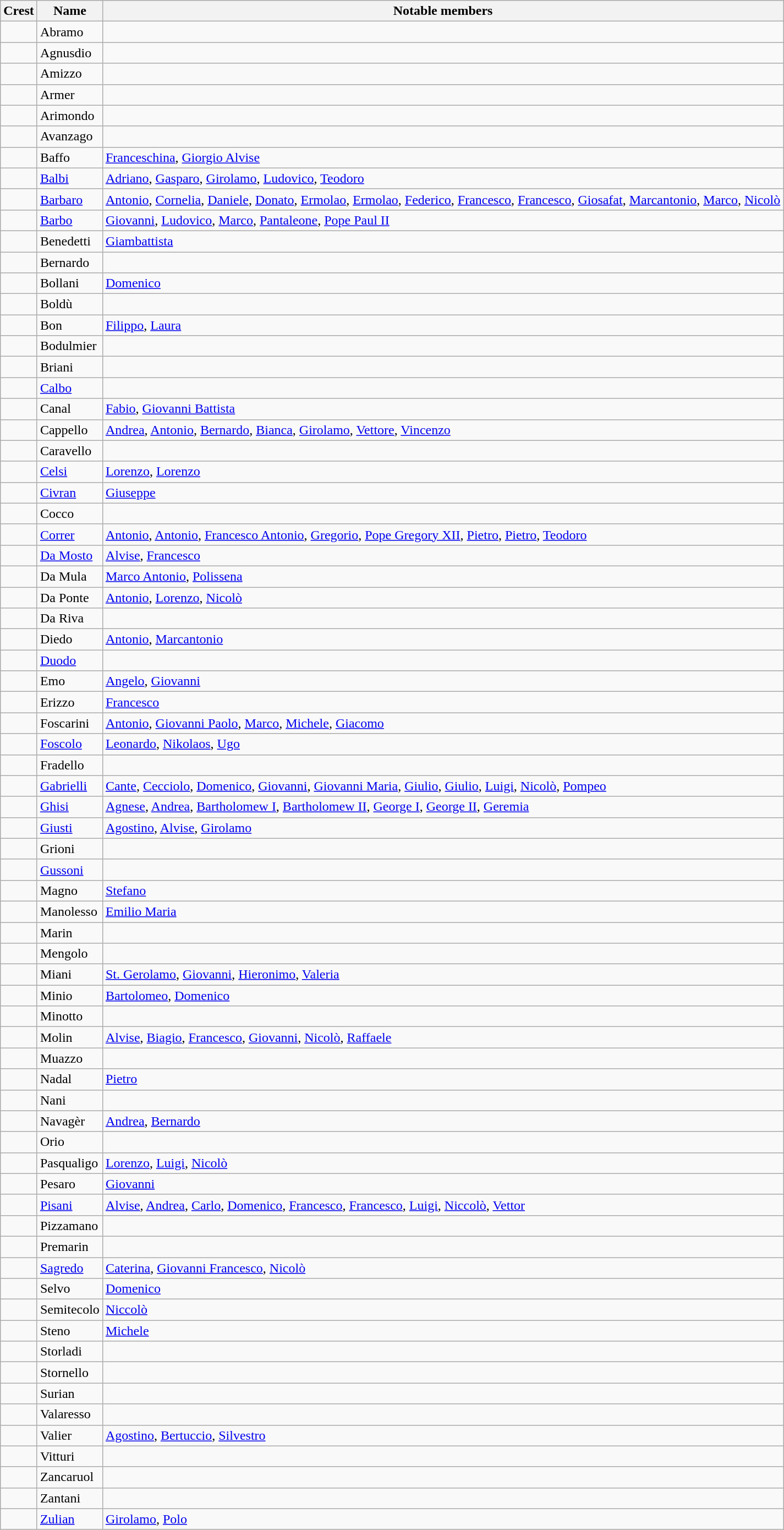<table class="wikitable">
<tr>
<th>Crest</th>
<th>Name</th>
<th>Notable members</th>
</tr>
<tr>
<td style="text-align:center"></td>
<td>Abramo</td>
<td></td>
</tr>
<tr>
<td style="text-align:center"></td>
<td>Agnusdio</td>
<td></td>
</tr>
<tr>
<td style="text-align:center"></td>
<td>Amizzo</td>
<td></td>
</tr>
<tr>
<td style="text-align:center"></td>
<td>Armer</td>
<td></td>
</tr>
<tr>
<td style="text-align:center"></td>
<td>Arimondo</td>
<td></td>
</tr>
<tr>
<td style="text-align:center"></td>
<td>Avanzago</td>
<td></td>
</tr>
<tr>
<td style="text-align:center"></td>
<td>Baffo</td>
<td><a href='#'>Franceschina</a>, <a href='#'>Giorgio Alvise</a></td>
</tr>
<tr>
<td style="text-align:center"></td>
<td><a href='#'>Balbi</a></td>
<td><a href='#'>Adriano</a>, <a href='#'>Gasparo</a>, <a href='#'>Girolamo</a>, <a href='#'>Ludovico</a>, <a href='#'>Teodoro</a></td>
</tr>
<tr>
<td style="text-align:center"></td>
<td><a href='#'>Barbaro</a></td>
<td><a href='#'>Antonio</a>, <a href='#'>Cornelia</a>, <a href='#'>Daniele</a>, <a href='#'>Donato</a>, <a href='#'>Ermolao</a>, <a href='#'>Ermolao</a>, <a href='#'>Federico</a>, <a href='#'>Francesco</a>, <a href='#'>Francesco</a>, <a href='#'>Giosafat</a>, <a href='#'>Marcantonio</a>, <a href='#'>Marco</a>, <a href='#'>Nicolò</a></td>
</tr>
<tr>
<td style="text-align:center"></td>
<td><a href='#'>Barbo</a></td>
<td><a href='#'>Giovanni</a>, <a href='#'>Ludovico</a>, <a href='#'>Marco</a>, <a href='#'>Pantaleone</a>, <a href='#'>Pope Paul II</a></td>
</tr>
<tr>
<td style="text-align:center"></td>
<td>Benedetti</td>
<td><a href='#'>Giambattista</a></td>
</tr>
<tr>
<td style="text-align:center"></td>
<td>Bernardo</td>
<td></td>
</tr>
<tr>
<td style="text-align:center"></td>
<td>Bollani</td>
<td><a href='#'>Domenico</a></td>
</tr>
<tr>
<td style="text-align:center"></td>
<td>Boldù</td>
<td></td>
</tr>
<tr>
<td style="text-align:center"></td>
<td>Bon</td>
<td><a href='#'>Filippo</a>, <a href='#'>Laura</a></td>
</tr>
<tr>
<td style="text-align:center"></td>
<td>Bodulmier</td>
<td></td>
</tr>
<tr>
<td style="text-align:center"></td>
<td>Briani</td>
<td></td>
</tr>
<tr>
<td style="text-align:center"></td>
<td><a href='#'>Calbo</a></td>
<td></td>
</tr>
<tr>
<td style="text-align:center"></td>
<td>Canal</td>
<td><a href='#'>Fabio</a>, <a href='#'>Giovanni Battista</a></td>
</tr>
<tr>
<td style="text-align:center"></td>
<td>Cappello</td>
<td><a href='#'>Andrea</a>, <a href='#'>Antonio</a>, <a href='#'>Bernardo</a>, <a href='#'>Bianca</a>, <a href='#'>Girolamo</a>, <a href='#'>Vettore</a>, <a href='#'>Vincenzo</a></td>
</tr>
<tr>
<td style="text-align:center"></td>
<td>Caravello</td>
<td></td>
</tr>
<tr>
<td style="text-align:center"></td>
<td><a href='#'>Celsi</a></td>
<td><a href='#'>Lorenzo</a>, <a href='#'>Lorenzo</a></td>
</tr>
<tr>
<td style="text-align:center"></td>
<td><a href='#'>Civran</a></td>
<td><a href='#'>Giuseppe</a></td>
</tr>
<tr>
<td style="text-align:center"></td>
<td>Cocco</td>
<td></td>
</tr>
<tr>
<td style="text-align:center"></td>
<td><a href='#'>Correr</a></td>
<td><a href='#'>Antonio</a>, <a href='#'>Antonio</a>, <a href='#'>Francesco Antonio</a>, <a href='#'>Gregorio</a>, <a href='#'>Pope Gregory XII</a>, <a href='#'>Pietro</a>, <a href='#'>Pietro</a>, <a href='#'>Teodoro</a></td>
</tr>
<tr>
<td style="text-align:center"></td>
<td><a href='#'>Da Mosto</a></td>
<td><a href='#'>Alvise</a>, <a href='#'>Francesco</a></td>
</tr>
<tr>
<td style="text-align:center"></td>
<td>Da Mula</td>
<td><a href='#'>Marco Antonio</a>, <a href='#'>Polissena</a></td>
</tr>
<tr>
<td style="text-align:center"></td>
<td>Da Ponte</td>
<td><a href='#'>Antonio</a>, <a href='#'>Lorenzo</a>, <a href='#'>Nicolò</a></td>
</tr>
<tr>
<td style="text-align:center"></td>
<td>Da Riva</td>
<td></td>
</tr>
<tr>
<td style="text-align:center"></td>
<td>Diedo</td>
<td><a href='#'>Antonio</a>, <a href='#'>Marcantonio</a></td>
</tr>
<tr>
<td style="text-align:center"></td>
<td><a href='#'>Duodo</a></td>
<td></td>
</tr>
<tr>
<td style="text-align:center"></td>
<td>Emo</td>
<td><a href='#'>Angelo</a>, <a href='#'>Giovanni</a></td>
</tr>
<tr>
<td style="text-align:center"></td>
<td>Erizzo</td>
<td><a href='#'>Francesco</a></td>
</tr>
<tr>
<td style="text-align:center"></td>
<td>Foscarini</td>
<td><a href='#'>Antonio</a>, <a href='#'>Giovanni Paolo</a>, <a href='#'>Marco</a>, <a href='#'>Michele</a>, <a href='#'>Giacomo</a></td>
</tr>
<tr>
<td style="text-align:center"></td>
<td><a href='#'>Foscolo</a></td>
<td><a href='#'>Leonardo</a>, <a href='#'>Nikolaos</a>, <a href='#'>Ugo</a></td>
</tr>
<tr>
<td style="text-align:center"></td>
<td>Fradello</td>
<td></td>
</tr>
<tr>
<td style="text-align:center"></td>
<td><a href='#'>Gabrielli</a></td>
<td><a href='#'>Cante</a>, <a href='#'>Cecciolo</a>, <a href='#'>Domenico</a>, <a href='#'>Giovanni</a>, <a href='#'>Giovanni Maria</a>, <a href='#'>Giulio</a>, <a href='#'>Giulio</a>, <a href='#'>Luigi</a>, <a href='#'>Nicolò</a>, <a href='#'>Pompeo</a></td>
</tr>
<tr>
<td style="text-align:center"></td>
<td><a href='#'>Ghisi</a></td>
<td><a href='#'>Agnese</a>, <a href='#'>Andrea</a>, <a href='#'>Bartholomew I</a>, <a href='#'>Bartholomew II</a>, <a href='#'>George I</a>, <a href='#'>George II</a>, <a href='#'>Geremia</a></td>
</tr>
<tr>
<td style="text-align:center"></td>
<td><a href='#'>Giusti</a></td>
<td><a href='#'>Agostino</a>, <a href='#'>Alvise</a>, <a href='#'>Girolamo</a></td>
</tr>
<tr>
<td style="text-align:center"></td>
<td>Grioni</td>
<td></td>
</tr>
<tr>
<td style="text-align:center"></td>
<td><a href='#'>Gussoni</a></td>
<td></td>
</tr>
<tr>
<td style="text-align:center"></td>
<td>Magno</td>
<td><a href='#'>Stefano</a></td>
</tr>
<tr>
<td style="text-align:center"></td>
<td>Manolesso</td>
<td><a href='#'>Emilio Maria</a></td>
</tr>
<tr>
<td style="text-align:center"></td>
<td>Marin</td>
<td></td>
</tr>
<tr>
<td style="text-align:center"></td>
<td>Mengolo</td>
<td></td>
</tr>
<tr>
<td style="text-align:center"></td>
<td>Miani</td>
<td><a href='#'>St. Gerolamo</a>, <a href='#'>Giovanni</a>, <a href='#'>Hieronimo</a>, <a href='#'>Valeria</a></td>
</tr>
<tr>
<td style="text-align:center"></td>
<td>Minio</td>
<td><a href='#'>Bartolomeo</a>, <a href='#'>Domenico</a></td>
</tr>
<tr>
<td style="text-align:center"></td>
<td>Minotto</td>
<td></td>
</tr>
<tr>
<td style="text-align:center"></td>
<td>Molin</td>
<td><a href='#'>Alvise</a>, <a href='#'>Biagio</a>, <a href='#'>Francesco</a>, <a href='#'>Giovanni</a>, <a href='#'>Nicolò</a>, <a href='#'>Raffaele</a></td>
</tr>
<tr>
<td style="text-align:center"></td>
<td>Muazzo</td>
<td></td>
</tr>
<tr>
<td style="text-align:center"></td>
<td>Nadal</td>
<td><a href='#'>Pietro</a></td>
</tr>
<tr>
<td style="text-align:center"></td>
<td>Nani</td>
<td></td>
</tr>
<tr>
<td style="text-align:center"></td>
<td>Navagèr</td>
<td><a href='#'>Andrea</a>, <a href='#'>Bernardo</a></td>
</tr>
<tr>
<td style="text-align:center"></td>
<td>Orio</td>
<td></td>
</tr>
<tr>
<td style="text-align:center"></td>
<td>Pasqualigo</td>
<td><a href='#'>Lorenzo</a>, <a href='#'>Luigi</a>, <a href='#'>Nicolò</a></td>
</tr>
<tr>
<td style="text-align:center"></td>
<td>Pesaro</td>
<td><a href='#'>Giovanni</a></td>
</tr>
<tr>
<td style="text-align:center"></td>
<td><a href='#'>Pisani</a></td>
<td><a href='#'>Alvise</a>, <a href='#'>Andrea</a>, <a href='#'>Carlo</a>, <a href='#'>Domenico</a>, <a href='#'>Francesco</a>, <a href='#'>Francesco</a>, <a href='#'>Luigi</a>, <a href='#'>Niccolò</a>, <a href='#'>Vettor</a></td>
</tr>
<tr>
<td style="text-align:center"></td>
<td>Pizzamano</td>
<td></td>
</tr>
<tr>
<td style="text-align:center"></td>
<td>Premarin</td>
<td></td>
</tr>
<tr>
<td style="text-align:center"></td>
<td><a href='#'>Sagredo</a></td>
<td><a href='#'>Caterina</a>, <a href='#'>Giovanni Francesco</a>, <a href='#'>Nicolò</a></td>
</tr>
<tr>
<td style="text-align:center"></td>
<td>Selvo</td>
<td><a href='#'>Domenico</a></td>
</tr>
<tr>
<td style="text-align:center"></td>
<td>Semitecolo</td>
<td><a href='#'>Niccolò</a></td>
</tr>
<tr>
<td style="text-align:center"></td>
<td>Steno</td>
<td><a href='#'>Michele</a></td>
</tr>
<tr>
<td style="text-align:center"></td>
<td>Storladi</td>
<td></td>
</tr>
<tr>
<td style="text-align:center"></td>
<td>Stornello</td>
<td></td>
</tr>
<tr>
<td style="text-align:center"></td>
<td>Surian</td>
<td></td>
</tr>
<tr>
<td style="text-align:center"></td>
<td>Valaresso</td>
<td></td>
</tr>
<tr>
<td style="text-align:center"></td>
<td>Valier</td>
<td><a href='#'>Agostino</a>, <a href='#'>Bertuccio</a>, <a href='#'>Silvestro</a></td>
</tr>
<tr>
<td style="text-align:center"></td>
<td>Vitturi</td>
<td></td>
</tr>
<tr>
<td style="text-align:center"></td>
<td>Zancaruol</td>
<td></td>
</tr>
<tr>
<td style="text-align:center"></td>
<td>Zantani</td>
<td></td>
</tr>
<tr>
<td style="text-align:center"></td>
<td><a href='#'>Zulian</a></td>
<td><a href='#'>Girolamo</a>, <a href='#'>Polo</a></td>
</tr>
</table>
